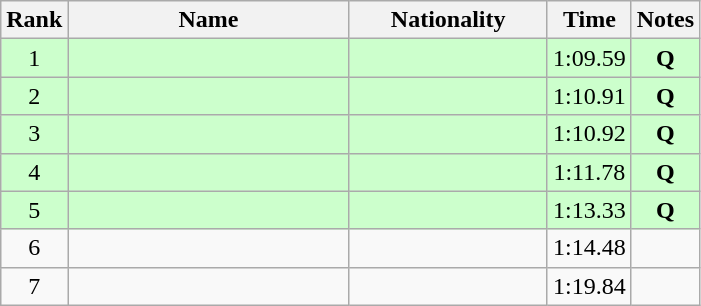<table class="wikitable sortable" style="text-align:center">
<tr>
<th>Rank</th>
<th style="width:180px">Name</th>
<th style="width:125px">Nationality</th>
<th>Time</th>
<th>Notes</th>
</tr>
<tr style="background:#cfc;">
<td>1</td>
<td style="text-align:left;"></td>
<td style="text-align:left;"></td>
<td>1:09.59</td>
<td><strong>Q</strong></td>
</tr>
<tr style="background:#cfc;">
<td>2</td>
<td style="text-align:left;"></td>
<td style="text-align:left;"></td>
<td>1:10.91</td>
<td><strong>Q</strong></td>
</tr>
<tr style="background:#cfc;">
<td>3</td>
<td style="text-align:left;"></td>
<td style="text-align:left;"></td>
<td>1:10.92</td>
<td><strong>Q</strong></td>
</tr>
<tr style="background:#cfc;">
<td>4</td>
<td style="text-align:left;"></td>
<td style="text-align:left;"></td>
<td>1:11.78</td>
<td><strong>Q</strong></td>
</tr>
<tr style="background:#cfc;">
<td>5</td>
<td style="text-align:left;"></td>
<td style="text-align:left;"></td>
<td>1:13.33</td>
<td><strong>Q</strong></td>
</tr>
<tr>
<td>6</td>
<td style="text-align:left;"></td>
<td style="text-align:left;"></td>
<td>1:14.48</td>
<td></td>
</tr>
<tr>
<td>7</td>
<td style="text-align:left;"></td>
<td style="text-align:left;"></td>
<td>1:19.84</td>
<td></td>
</tr>
</table>
